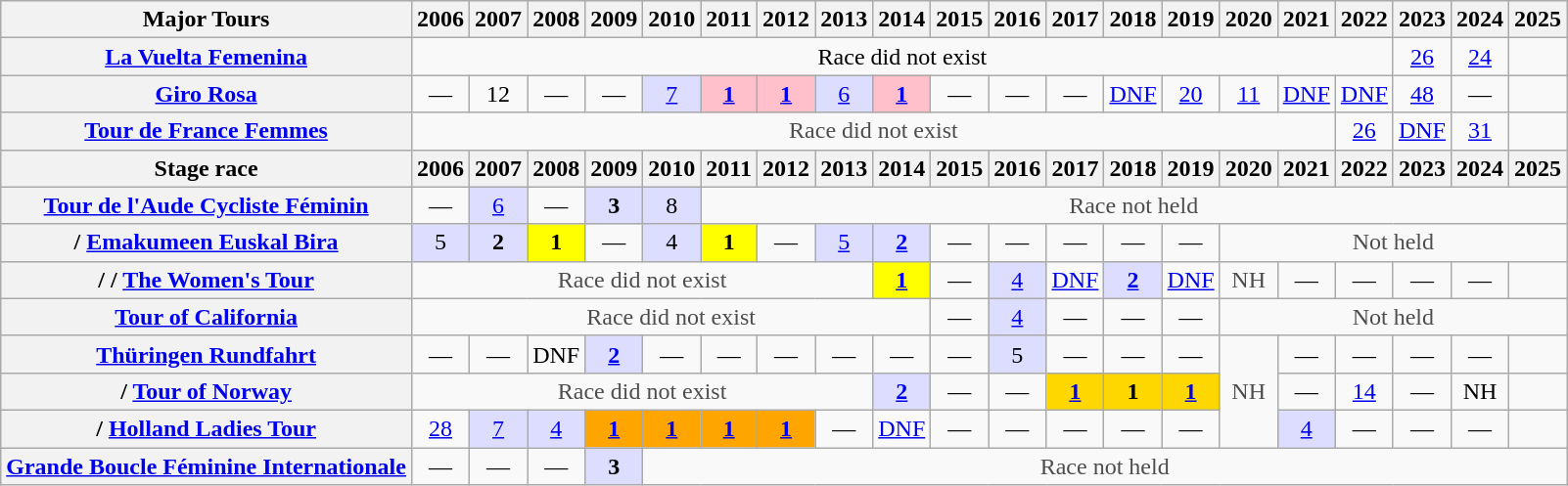<table class="wikitable plainrowheaders">
<tr style="background:#EEEEEE;">
<th>Major Tours</th>
<th>2006</th>
<th>2007</th>
<th>2008</th>
<th>2009</th>
<th>2010</th>
<th>2011</th>
<th>2012</th>
<th>2013</th>
<th>2014</th>
<th>2015</th>
<th>2016</th>
<th>2017</th>
<th>2018</th>
<th>2019</th>
<th>2020</th>
<th>2021</th>
<th>2022</th>
<th>2023</th>
<th>2024</th>
<th>2025</th>
</tr>
<tr style="text-align:center;">
<th scope="row"> <a href='#'>La Vuelta Femenina</a></th>
<td colspan=17>Race did not exist</td>
<td><a href='#'>26</a></td>
<td><a href='#'>24</a></td>
<td></td>
</tr>
<tr style="text-align:center;">
<th scope="row"> <a href='#'>Giro Rosa</a></th>
<td>—</td>
<td>12</td>
<td>—</td>
<td>—</td>
<td style="background:#ddf;"><a href='#'>7</a></td>
<td style="background:pink;"><a href='#'><strong>1</strong></a></td>
<td style="background:pink;"><a href='#'><strong>1</strong></a></td>
<td style="background:#ddf;"><a href='#'>6</a></td>
<td style="background:pink;"><a href='#'><strong>1</strong></a></td>
<td>—</td>
<td>—</td>
<td>—</td>
<td><a href='#'>DNF</a></td>
<td><a href='#'>20</a></td>
<td><a href='#'>11</a></td>
<td><a href='#'>DNF</a></td>
<td><a href='#'>DNF</a></td>
<td><a href='#'>48</a></td>
<td>—</td>
<td></td>
</tr>
<tr style="text-align:center;">
<th scope="row"> <a href='#'>Tour de France Femmes</a></th>
<td style="color:#4d4d4d;" colspan=16>Race did not exist</td>
<td><a href='#'>26</a></td>
<td><a href='#'>DNF</a></td>
<td><a href='#'>31</a></td>
<td></td>
</tr>
<tr style="background:#EEEEEE;">
<th>Stage race</th>
<th>2006</th>
<th>2007</th>
<th>2008</th>
<th>2009</th>
<th>2010</th>
<th>2011</th>
<th>2012</th>
<th>2013</th>
<th>2014</th>
<th>2015</th>
<th>2016</th>
<th>2017</th>
<th>2018</th>
<th>2019</th>
<th>2020</th>
<th>2021</th>
<th>2022</th>
<th>2023</th>
<th>2024</th>
<th>2025</th>
</tr>
<tr style="text-align:center;">
<th scope="row"> <a href='#'>Tour de l'Aude Cycliste Féminin</a></th>
<td>—</td>
<td style="background:#ddf;"><a href='#'>6</a></td>
<td>—</td>
<td style="background:#ddf;"><strong>3</strong></td>
<td style="background:#ddf;">8</td>
<td style="color:#4d4d4d;" colspan=15>Race not held</td>
</tr>
<tr style="text-align:center;">
<th scope="row"> /  <a href='#'>Emakumeen Euskal Bira</a></th>
<td style="background:#ddf;">5</td>
<td style="background:#ddf;"><strong>2</strong></td>
<td style="background:yellow;"><strong>1</strong></td>
<td>—</td>
<td style="background:#ddf;">4</td>
<td style="background:yellow;"><strong>1</strong></td>
<td>—</td>
<td style="background:#ddf;"><a href='#'>5</a></td>
<td style="background:#ddf;"><a href='#'><strong>2</strong></a></td>
<td>—</td>
<td>—</td>
<td>—</td>
<td>—</td>
<td>—</td>
<td style="color:#4d4d4d;" colspan=6>Not held</td>
</tr>
<tr style="text-align:center;">
<th scope="row"> /  /  <a href='#'>The Women's Tour</a></th>
<td style="color:#4d4d4d;" colspan=8>Race did not exist</td>
<td style="background:yellow;"><a href='#'><strong>1</strong></a></td>
<td>—</td>
<td style="background:#ddf;"><a href='#'>4</a></td>
<td><a href='#'>DNF</a></td>
<td style="background:#ddf;"><a href='#'><strong>2</strong></a></td>
<td><a href='#'>DNF</a></td>
<td style="color:#4d4d4d;">NH</td>
<td>—</td>
<td>—</td>
<td>—</td>
<td>—</td>
<td></td>
</tr>
<tr style="text-align:center;">
<th scope="row"> <a href='#'>Tour of California</a></th>
<td style="color:#4d4d4d;" colspan=9>Race did not exist</td>
<td>—</td>
<td style="background:#ddf;"><a href='#'>4</a></td>
<td>—</td>
<td>—</td>
<td>—</td>
<td style="color:#4d4d4d;" colspan=6>Not held</td>
</tr>
<tr style="text-align:center;">
<th scope="row"> <a href='#'>Thüringen Rundfahrt</a></th>
<td>—</td>
<td>—</td>
<td>DNF</td>
<td style="background:#ddf;"><a href='#'><strong>2</strong></a></td>
<td>—</td>
<td>—</td>
<td>—</td>
<td>—</td>
<td>—</td>
<td>—</td>
<td style="background:#ddf;">5</td>
<td>—</td>
<td>—</td>
<td>—</td>
<td style="color:#4d4d4d;" rowspan=3>NH</td>
<td>—</td>
<td>—</td>
<td>—</td>
<td>—</td>
</tr>
<tr style="text-align:center;">
<th scope="row"> /  <a href='#'>Tour of Norway</a></th>
<td style="color:#4d4d4d;" colspan=8>Race did not exist</td>
<td style="background:#ddf;"><a href='#'><strong>2</strong></a></td>
<td>—</td>
<td>—</td>
<td style="background:gold;"><a href='#'><strong>1</strong></a></td>
<td style="background:gold;"><strong>1</strong></td>
<td style="background:gold;"><a href='#'><strong>1</strong></a></td>
<td>—</td>
<td><a href='#'>14</a></td>
<td>—</td>
<td>NH</td>
<td></td>
</tr>
<tr style="text-align:center;">
<th scope="row"> /  <a href='#'>Holland Ladies Tour</a></th>
<td><a href='#'>28</a></td>
<td style="background:#ddf;"><a href='#'>7</a></td>
<td style="background:#ddf;"><a href='#'>4</a></td>
<td style="background:orange;"><a href='#'><strong>1</strong></a></td>
<td style="background:orange;"><a href='#'><strong>1</strong></a></td>
<td style="background:orange;"><a href='#'><strong>1</strong></a></td>
<td style="background:orange;"><a href='#'><strong>1</strong></a></td>
<td>—</td>
<td><a href='#'>DNF</a></td>
<td>—</td>
<td>—</td>
<td>—</td>
<td>—</td>
<td>—</td>
<td style="background:#ddf;"><a href='#'>4</a></td>
<td>—</td>
<td>—</td>
<td>—</td>
<td></td>
</tr>
<tr style="text-align:center;">
<th scope="row"> <a href='#'>Grande Boucle Féminine Internationale</a></th>
<td>—</td>
<td>—</td>
<td>—</td>
<td style="background:#ddf;"><strong>3</strong></td>
<td style="color:#4d4d4d;" colspan=16>Race not held</td>
</tr>
</table>
